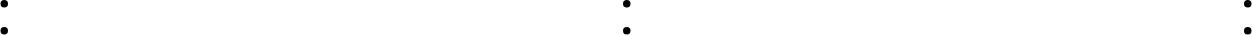<table>
<tr>
<td style="vertical-align:top; width:33%;"><br><ul><li></li><li></li></ul></td>
<td style="vertical-align:top; width:33%;"><br><ul><li></li><li></li></ul></td>
<td style="vertical-align:top; width:33%;"><br><ul><li></li><li></li></ul></td>
<td style="vertical-align:top; width:33%;"></td>
<td style="vertical-align:top; width:25%;"></td>
</tr>
</table>
